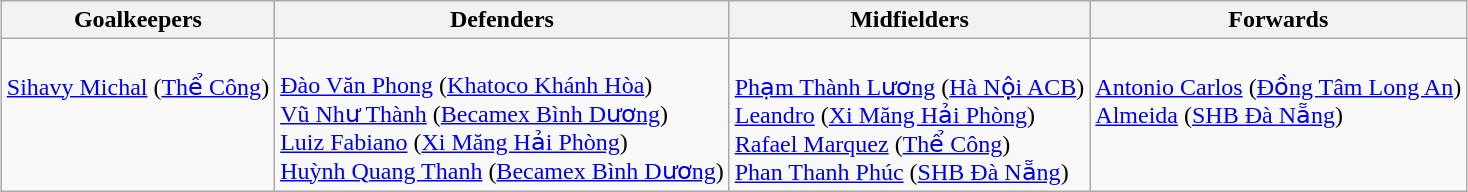<table class="wikitable" style="mArgin: 0 auto;">
<tr>
<th>Goalkeepers</th>
<th>Defenders</th>
<th>Midfielders</th>
<th>Forwards</th>
</tr>
<tr>
<td valign=top><br> <a href='#'>Sihavy Michal</a> (<a href='#'>Thể Công</a>)</td>
<td valign=top><br> <a href='#'>Đào Văn Phong</a> (<a href='#'>Khatoco Khánh Hòa</a>)<br>
 <a href='#'>Vũ Như Thành</a> (<a href='#'>Becamex Bình Dương</a>)<br>
 <a href='#'>Luiz Fabiano</a> (<a href='#'>Xi Măng Hải Phòng</a>)<br>
 <a href='#'>Huỳnh Quang Thanh</a> (<a href='#'>Becamex Bình Dương</a>)</td>
<td valign=top><br> <a href='#'>Phạm Thành Lương</a> (<a href='#'>Hà Nội ACB</a>)<br>
 <a href='#'>Leandro</a> (<a href='#'>Xi Măng Hải Phòng</a>)<br>
 <a href='#'>Rafael Marquez</a> (<a href='#'>Thể Công</a>)<br>
 <a href='#'>Phan Thanh Phúc</a> (<a href='#'>SHB Đà Nẵng</a>)</td>
<td valign=top><br> <a href='#'>Antonio Carlos</a> (<a href='#'>Đồng Tâm Long An</a>)<br>
 <a href='#'>Almeida</a>  (<a href='#'>SHB Đà Nẵng</a>)</td>
</tr>
</table>
